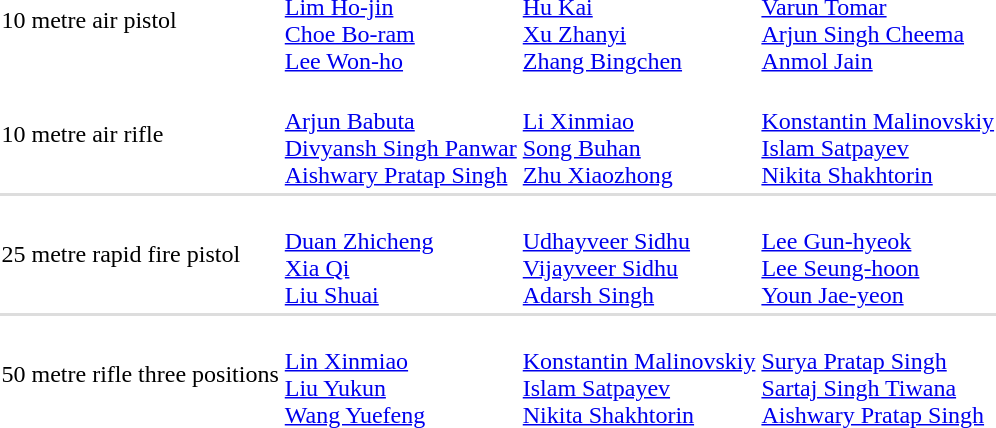<table>
<tr>
<td>10 metre air pistol<br></td>
<td><br><a href='#'>Lim Ho-jin</a><br><a href='#'>Choe Bo-ram</a><br><a href='#'>Lee Won-ho</a></td>
<td><br><a href='#'>Hu Kai</a><br><a href='#'>Xu Zhanyi</a><br><a href='#'>Zhang Bingchen</a></td>
<td><br><a href='#'>Varun Tomar</a><br><a href='#'>Arjun Singh Cheema</a><br><a href='#'>Anmol Jain</a></td>
</tr>
<tr>
<td>10 metre air rifle<br></td>
<td><br><a href='#'>Arjun Babuta</a><br><a href='#'>Divyansh Singh Panwar</a><br><a href='#'>Aishwary Pratap Singh</a></td>
<td><br><a href='#'>Li Xinmiao</a><br><a href='#'>Song Buhan</a><br><a href='#'>Zhu Xiaozhong</a></td>
<td><br><a href='#'>Konstantin Malinovskiy</a><br><a href='#'>Islam Satpayev</a><br><a href='#'>Nikita Shakhtorin</a></td>
</tr>
<tr bgcolor=#DDDDDD>
<td colspan=7></td>
</tr>
<tr>
<td>25 metre rapid fire pistol<br></td>
<td><br><a href='#'>Duan Zhicheng</a><br><a href='#'>Xia Qi</a><br><a href='#'>Liu Shuai</a></td>
<td><br><a href='#'>Udhayveer Sidhu</a><br><a href='#'>Vijayveer Sidhu</a><br><a href='#'>Adarsh Singh</a></td>
<td><br><a href='#'>Lee Gun-hyeok</a><br><a href='#'>Lee Seung-hoon</a><br><a href='#'>Youn Jae-yeon</a></td>
</tr>
<tr bgcolor=#DDDDDD>
<td colspan=7></td>
</tr>
<tr>
<td>50 metre rifle three positions<br></td>
<td><br><a href='#'>Lin Xinmiao</a><br><a href='#'>Liu Yukun</a><br><a href='#'>Wang Yuefeng</a></td>
<td><br><a href='#'>Konstantin Malinovskiy</a><br><a href='#'>Islam Satpayev</a><br><a href='#'>Nikita Shakhtorin</a></td>
<td><br><a href='#'>Surya Pratap Singh</a><br><a href='#'>Sartaj Singh Tiwana</a><br><a href='#'>Aishwary Pratap Singh</a></td>
</tr>
</table>
